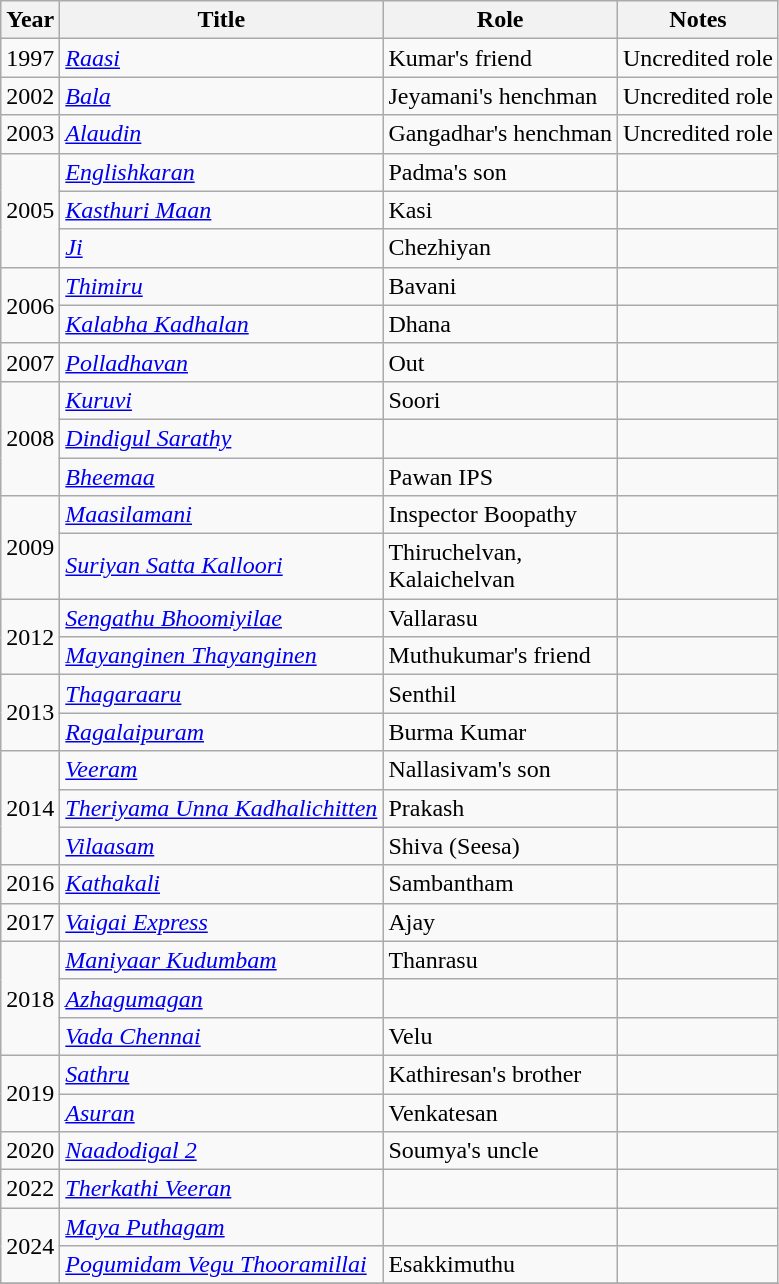<table class="wikitable sortable">
<tr>
<th scope="col">Year</th>
<th scope="col">Title</th>
<th scope="col">Role</th>
<th scope="col" class="unsortable">Notes</th>
</tr>
<tr>
<td>1997</td>
<td><em><a href='#'>Raasi</a></em></td>
<td>Kumar's friend</td>
<td>Uncredited role</td>
</tr>
<tr>
<td>2002</td>
<td><em><a href='#'>Bala</a></em></td>
<td>Jeyamani's henchman</td>
<td>Uncredited role</td>
</tr>
<tr>
<td>2003</td>
<td><em><a href='#'>Alaudin</a></em></td>
<td>Gangadhar's henchman</td>
<td>Uncredited role</td>
</tr>
<tr>
<td rowspan="3">2005</td>
<td><em><a href='#'>Englishkaran</a></em></td>
<td>Padma's son</td>
<td></td>
</tr>
<tr>
<td><em><a href='#'>Kasthuri Maan</a></em></td>
<td>Kasi</td>
<td></td>
</tr>
<tr>
<td><em><a href='#'>Ji</a></em></td>
<td>Chezhiyan</td>
<td></td>
</tr>
<tr>
<td rowspan="2">2006</td>
<td><em><a href='#'>Thimiru</a></em></td>
<td>Bavani</td>
<td></td>
</tr>
<tr>
<td><em><a href='#'>Kalabha Kadhalan</a></em></td>
<td>Dhana</td>
<td></td>
</tr>
<tr>
<td>2007</td>
<td><em><a href='#'>Polladhavan</a></em></td>
<td>Out</td>
<td></td>
</tr>
<tr>
<td rowspan="3">2008</td>
<td><em><a href='#'>Kuruvi</a></em></td>
<td>Soori</td>
<td></td>
</tr>
<tr>
<td><em><a href='#'>Dindigul Sarathy</a></em></td>
<td></td>
<td></td>
</tr>
<tr>
<td><em><a href='#'>Bheemaa</a></em></td>
<td>Pawan IPS</td>
<td></td>
</tr>
<tr>
<td rowspan="2">2009</td>
<td><em><a href='#'>Maasilamani</a></em></td>
<td>Inspector Boopathy</td>
<td></td>
</tr>
<tr>
<td><em><a href='#'>Suriyan Satta Kalloori</a></em></td>
<td>Thiruchelvan,<br>Kalaichelvan</td>
<td></td>
</tr>
<tr>
<td rowspan="2">2012</td>
<td><em><a href='#'>Sengathu Bhoomiyilae</a></em></td>
<td>Vallarasu</td>
<td></td>
</tr>
<tr>
<td><em><a href='#'>Mayanginen Thayanginen</a></em></td>
<td>Muthukumar's friend</td>
<td></td>
</tr>
<tr>
<td rowspan="2">2013</td>
<td><em><a href='#'>Thagaraaru</a></em></td>
<td>Senthil</td>
<td></td>
</tr>
<tr>
<td><em><a href='#'>Ragalaipuram</a></em></td>
<td>Burma Kumar</td>
<td></td>
</tr>
<tr>
<td rowspan="3">2014</td>
<td><em><a href='#'>Veeram</a></em></td>
<td>Nallasivam's son</td>
<td></td>
</tr>
<tr>
<td><em><a href='#'>Theriyama Unna Kadhalichitten</a></em></td>
<td>Prakash</td>
<td></td>
</tr>
<tr>
<td><em><a href='#'>Vilaasam</a></em></td>
<td>Shiva (Seesa)</td>
<td></td>
</tr>
<tr>
<td rowspan="1">2016</td>
<td><em><a href='#'>Kathakali</a></em></td>
<td>Sambantham</td>
<td></td>
</tr>
<tr>
<td>2017</td>
<td><em><a href='#'>Vaigai Express</a></em></td>
<td>Ajay</td>
<td></td>
</tr>
<tr>
<td rowspan="3">2018</td>
<td><em><a href='#'>Maniyaar Kudumbam</a></em></td>
<td>Thanrasu</td>
<td></td>
</tr>
<tr>
<td><em><a href='#'>Azhagumagan</a></em></td>
<td></td>
<td></td>
</tr>
<tr>
<td><em><a href='#'>Vada Chennai</a></em></td>
<td>Velu</td>
<td></td>
</tr>
<tr>
<td rowspan="2">2019</td>
<td><em><a href='#'>Sathru</a></em></td>
<td>Kathiresan's brother</td>
<td></td>
</tr>
<tr>
<td><em><a href='#'>Asuran</a></em></td>
<td>Venkatesan</td>
<td></td>
</tr>
<tr>
<td>2020</td>
<td><em><a href='#'>Naadodigal 2</a></em></td>
<td>Soumya's uncle</td>
<td></td>
</tr>
<tr>
<td>2022</td>
<td><em><a href='#'>Therkathi Veeran</a></em></td>
<td></td>
<td></td>
</tr>
<tr>
<td rowspan="2">2024</td>
<td><em><a href='#'>Maya Puthagam</a></em></td>
<td></td>
<td></td>
</tr>
<tr>
<td><em><a href='#'>Pogumidam Vegu Thooramillai</a></em></td>
<td>Esakkimuthu</td>
<td></td>
</tr>
<tr>
</tr>
</table>
